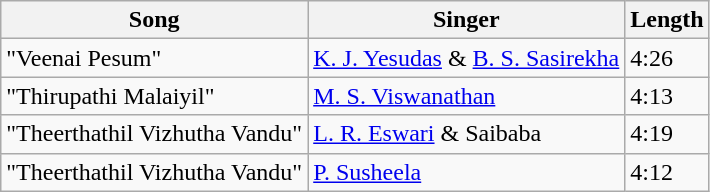<table class="wikitable">
<tr>
<th>Song</th>
<th>Singer</th>
<th>Length</th>
</tr>
<tr>
<td>"Veenai Pesum"</td>
<td><a href='#'>K. J. Yesudas</a> & <a href='#'>B. S. Sasirekha</a></td>
<td>4:26</td>
</tr>
<tr>
<td>"Thirupathi Malaiyil"</td>
<td><a href='#'>M. S. Viswanathan</a></td>
<td>4:13</td>
</tr>
<tr>
<td>"Theerthathil Vizhutha Vandu"</td>
<td><a href='#'>L. R. Eswari</a> & Saibaba</td>
<td>4:19</td>
</tr>
<tr>
<td>"Theerthathil Vizhutha Vandu"</td>
<td><a href='#'>P. Susheela</a></td>
<td>4:12</td>
</tr>
</table>
